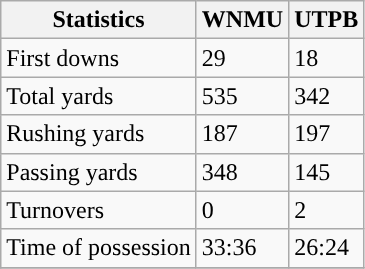<table class="wikitable" style="float: left;">
<tr>
<th>Statistics</th>
<th>WNMU</th>
<th>UTPB</th>
</tr>
<tr>
<td>First downs</td>
<td>29</td>
<td>18</td>
</tr>
<tr>
<td>Total yards</td>
<td>535</td>
<td>342</td>
</tr>
<tr>
<td>Rushing yards</td>
<td>187</td>
<td>197</td>
</tr>
<tr>
<td>Passing yards</td>
<td>348</td>
<td>145</td>
</tr>
<tr>
<td>Turnovers</td>
<td>0</td>
<td>2</td>
</tr>
<tr>
<td>Time of possession</td>
<td>33:36</td>
<td>26:24</td>
</tr>
<tr>
</tr>
</table>
